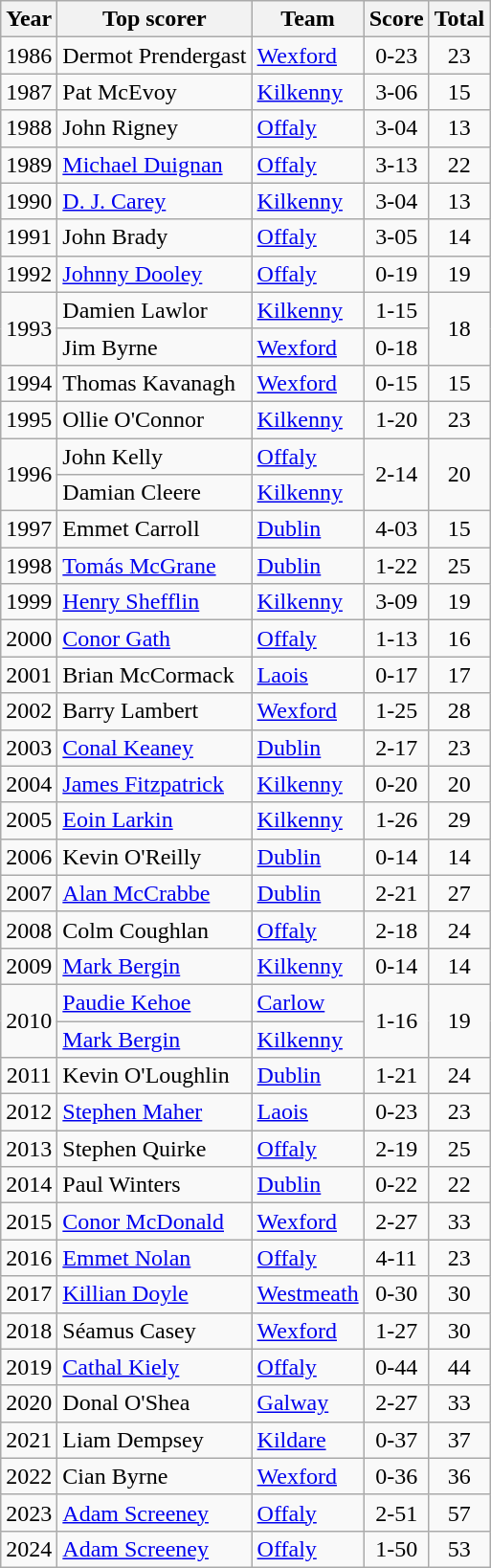<table class="wikitable" style="text-align:center;">
<tr>
<th>Year</th>
<th>Top scorer</th>
<th>Team</th>
<th>Score</th>
<th>Total</th>
</tr>
<tr>
<td>1986</td>
<td style="text-align:left;">Dermot Prendergast</td>
<td style="text-align:left;"><a href='#'>Wexford</a></td>
<td>0-23</td>
<td>23</td>
</tr>
<tr>
<td>1987</td>
<td style="text-align:left;">Pat McEvoy</td>
<td style="text-align:left;"><a href='#'>Kilkenny</a></td>
<td>3-06</td>
<td>15</td>
</tr>
<tr>
<td>1988</td>
<td style="text-align:left;">John Rigney</td>
<td style="text-align:left;"><a href='#'>Offaly</a></td>
<td>3-04</td>
<td>13</td>
</tr>
<tr>
<td>1989</td>
<td style="text-align:left;"><a href='#'>Michael Duignan</a></td>
<td style="text-align:left;"><a href='#'>Offaly</a></td>
<td>3-13</td>
<td>22</td>
</tr>
<tr>
<td>1990</td>
<td style="text-align:left;"><a href='#'>D. J. Carey</a></td>
<td style="text-align:left;"><a href='#'>Kilkenny</a></td>
<td>3-04</td>
<td>13</td>
</tr>
<tr>
<td>1991</td>
<td style="text-align:left;">John Brady</td>
<td style="text-align:left;"><a href='#'>Offaly</a></td>
<td>3-05</td>
<td>14</td>
</tr>
<tr>
<td>1992</td>
<td style="text-align:left;"><a href='#'>Johnny Dooley</a></td>
<td style="text-align:left;"><a href='#'>Offaly</a></td>
<td>0-19</td>
<td>19</td>
</tr>
<tr>
<td rowspan=2>1993</td>
<td style="text-align:left;">Damien Lawlor</td>
<td style="text-align:left;"><a href='#'>Kilkenny</a></td>
<td>1-15</td>
<td rowspan=2>18</td>
</tr>
<tr>
<td style="text-align:left;">Jim Byrne</td>
<td style="text-align:left;"><a href='#'>Wexford</a></td>
<td>0-18</td>
</tr>
<tr>
<td>1994</td>
<td style="text-align:left;">Thomas Kavanagh</td>
<td style="text-align:left;"><a href='#'>Wexford</a></td>
<td>0-15</td>
<td>15</td>
</tr>
<tr>
<td>1995</td>
<td style="text-align:left;">Ollie O'Connor</td>
<td style="text-align:left;"><a href='#'>Kilkenny</a></td>
<td>1-20</td>
<td>23</td>
</tr>
<tr>
<td rowspan=2>1996</td>
<td style="text-align:left;">John Kelly</td>
<td style="text-align:left;"><a href='#'>Offaly</a></td>
<td rowspan=2>2-14</td>
<td rowspan=2>20</td>
</tr>
<tr>
<td style="text-align:left;">Damian Cleere</td>
<td style="text-align:left;"><a href='#'>Kilkenny</a></td>
</tr>
<tr>
<td>1997</td>
<td style="text-align:left;">Emmet Carroll</td>
<td style="text-align:left;"><a href='#'>Dublin</a></td>
<td>4-03</td>
<td>15</td>
</tr>
<tr>
<td>1998</td>
<td style="text-align:left;"><a href='#'>Tomás McGrane</a></td>
<td style="text-align:left;"><a href='#'>Dublin</a></td>
<td>1-22</td>
<td>25</td>
</tr>
<tr>
<td>1999</td>
<td style="text-align:left;"><a href='#'>Henry Shefflin</a></td>
<td style="text-align:left;"><a href='#'>Kilkenny</a></td>
<td>3-09</td>
<td>19</td>
</tr>
<tr>
<td>2000</td>
<td style="text-align:left;"><a href='#'>Conor Gath</a></td>
<td style="text-align:left;"><a href='#'>Offaly</a></td>
<td>1-13</td>
<td>16</td>
</tr>
<tr>
<td>2001</td>
<td style="text-align:left;">Brian McCormack</td>
<td style="text-align:left;"><a href='#'>Laois</a></td>
<td>0-17</td>
<td>17</td>
</tr>
<tr>
<td>2002</td>
<td style="text-align:left;">Barry Lambert</td>
<td style="text-align:left;"><a href='#'>Wexford</a></td>
<td>1-25</td>
<td>28</td>
</tr>
<tr>
<td>2003</td>
<td style="text-align:left;"><a href='#'>Conal Keaney</a></td>
<td style="text-align:left;"><a href='#'>Dublin</a></td>
<td>2-17</td>
<td>23</td>
</tr>
<tr>
<td>2004</td>
<td style="text-align:left;"><a href='#'>James Fitzpatrick</a></td>
<td style="text-align:left;"><a href='#'>Kilkenny</a></td>
<td>0-20</td>
<td>20</td>
</tr>
<tr>
<td>2005</td>
<td style="text-align:left;"><a href='#'>Eoin Larkin</a></td>
<td style="text-align:left;"><a href='#'>Kilkenny</a></td>
<td>1-26</td>
<td>29</td>
</tr>
<tr>
<td>2006</td>
<td style="text-align:left;">Kevin O'Reilly</td>
<td style="text-align:left;"><a href='#'>Dublin</a></td>
<td>0-14</td>
<td>14</td>
</tr>
<tr>
<td>2007</td>
<td style="text-align:left;"><a href='#'>Alan McCrabbe</a></td>
<td style="text-align:left;"><a href='#'>Dublin</a></td>
<td>2-21</td>
<td>27</td>
</tr>
<tr>
<td>2008</td>
<td style="text-align:left;">Colm Coughlan</td>
<td style="text-align:left;"><a href='#'>Offaly</a></td>
<td>2-18</td>
<td>24</td>
</tr>
<tr>
<td>2009</td>
<td style="text-align:left;"><a href='#'>Mark Bergin</a></td>
<td style="text-align:left;"><a href='#'>Kilkenny</a></td>
<td>0-14</td>
<td>14</td>
</tr>
<tr>
<td rowspan=2>2010</td>
<td style="text-align:left;"><a href='#'>Paudie Kehoe</a></td>
<td style="text-align:left;"><a href='#'>Carlow</a></td>
<td rowspan=2>1-16</td>
<td rowspan=2>19</td>
</tr>
<tr>
<td style="text-align:left;"><a href='#'>Mark Bergin</a></td>
<td style="text-align:left;"><a href='#'>Kilkenny</a></td>
</tr>
<tr>
<td>2011</td>
<td style="text-align:left;">Kevin O'Loughlin</td>
<td style="text-align:left;"><a href='#'>Dublin</a></td>
<td>1-21</td>
<td>24</td>
</tr>
<tr>
<td>2012</td>
<td style="text-align:left;"><a href='#'>Stephen Maher</a></td>
<td style="text-align:left;"><a href='#'>Laois</a></td>
<td>0-23</td>
<td>23</td>
</tr>
<tr>
<td>2013</td>
<td style="text-align:left;">Stephen Quirke</td>
<td style="text-align:left;"><a href='#'>Offaly</a></td>
<td>2-19</td>
<td>25</td>
</tr>
<tr>
<td>2014</td>
<td style="text-align:left;">Paul Winters</td>
<td style="text-align:left;"><a href='#'>Dublin</a></td>
<td>0-22</td>
<td>22</td>
</tr>
<tr>
<td>2015</td>
<td style="text-align:left;"><a href='#'>Conor McDonald</a></td>
<td style="text-align:left;"><a href='#'>Wexford</a></td>
<td>2-27</td>
<td>33</td>
</tr>
<tr>
<td>2016</td>
<td style="text-align:left;"><a href='#'>Emmet Nolan</a></td>
<td style="text-align:left;"><a href='#'>Offaly</a></td>
<td>4-11</td>
<td>23</td>
</tr>
<tr>
<td>2017</td>
<td style="text-align:left;"><a href='#'>Killian Doyle</a></td>
<td style="text-align:left;"><a href='#'>Westmeath</a></td>
<td>0-30</td>
<td>30</td>
</tr>
<tr>
<td>2018</td>
<td style="text-align:left;">Séamus Casey</td>
<td style="text-align:left;"><a href='#'>Wexford</a></td>
<td>1-27</td>
<td>30</td>
</tr>
<tr>
<td>2019</td>
<td style="text-align:left;"><a href='#'>Cathal Kiely</a></td>
<td style="text-align:left;"><a href='#'>Offaly</a></td>
<td>0-44</td>
<td>44</td>
</tr>
<tr>
<td>2020</td>
<td style="text-align:left;">Donal O'Shea</td>
<td style="text-align:left;"><a href='#'>Galway</a></td>
<td>2-27</td>
<td>33</td>
</tr>
<tr>
<td>2021</td>
<td style="text-align:left;">Liam Dempsey</td>
<td style="text-align:left;"><a href='#'>Kildare</a></td>
<td>0-37</td>
<td>37</td>
</tr>
<tr>
<td>2022</td>
<td style="text-align:left;">Cian Byrne</td>
<td style="text-align:left;"><a href='#'>Wexford</a></td>
<td>0-36</td>
<td>36</td>
</tr>
<tr>
<td>2023</td>
<td style="text-align:left;"><a href='#'>Adam Screeney</a></td>
<td style="text-align:left;"><a href='#'>Offaly</a></td>
<td>2-51</td>
<td>57</td>
</tr>
<tr>
<td>2024</td>
<td style="text-align:left;"><a href='#'>Adam Screeney</a></td>
<td style="text-align:left;"><a href='#'>Offaly</a></td>
<td>1-50</td>
<td>53</td>
</tr>
</table>
